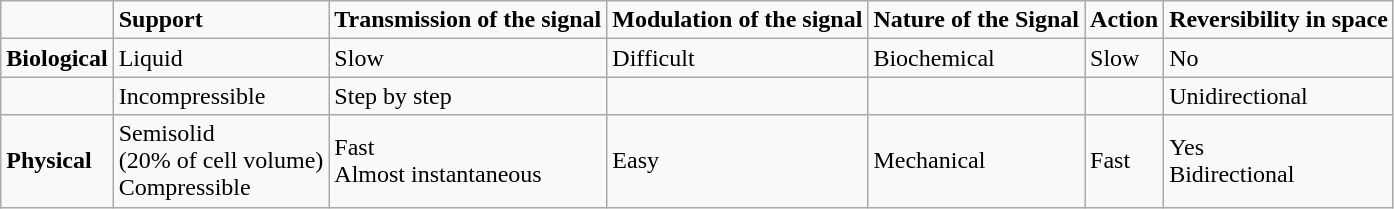<table class="wikitable">
<tr>
<td></td>
<td><strong>Support</strong></td>
<td><strong>Transmission of  the signal</strong></td>
<td><strong>Modulation of  the signal</strong></td>
<td><strong>Nature of the  Signal</strong></td>
<td><strong>Action</strong></td>
<td><strong>Reversibility in space</strong></td>
</tr>
<tr>
<td><strong>Biological</strong></td>
<td>Liquid</td>
<td>Slow</td>
<td>Difficult</td>
<td>Biochemical</td>
<td>Slow</td>
<td>No</td>
</tr>
<tr>
<td></td>
<td>Incompressible</td>
<td>Step by step</td>
<td></td>
<td></td>
<td></td>
<td>Unidirectional</td>
</tr>
<tr>
<td><strong>Physical</strong></td>
<td>Semisolid<br>(20% of cell volume)<br>Compressible</td>
<td>Fast<br>Almost instantaneous</td>
<td>Easy</td>
<td>Mechanical</td>
<td>Fast</td>
<td>Yes<br>Bidirectional</td>
</tr>
</table>
